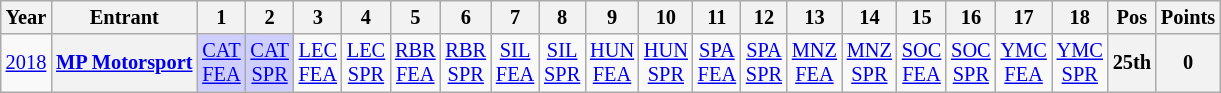<table class="wikitable" style="text-align:center; font-size:85%">
<tr>
<th>Year</th>
<th>Entrant</th>
<th>1</th>
<th>2</th>
<th>3</th>
<th>4</th>
<th>5</th>
<th>6</th>
<th>7</th>
<th>8</th>
<th>9</th>
<th>10</th>
<th>11</th>
<th>12</th>
<th>13</th>
<th>14</th>
<th>15</th>
<th>16</th>
<th>17</th>
<th>18</th>
<th>Pos</th>
<th>Points</th>
</tr>
<tr>
<td><a href='#'>2018</a></td>
<th nowrap><a href='#'>MP Motorsport</a></th>
<td style="background:#CFCFFF;"><a href='#'>CAT<br>FEA</a><br></td>
<td style="background:#CFCFFF;"><a href='#'>CAT<br>SPR</a><br></td>
<td><a href='#'>LEC<br>FEA</a></td>
<td><a href='#'>LEC<br>SPR</a></td>
<td><a href='#'>RBR<br>FEA</a></td>
<td><a href='#'>RBR<br>SPR</a></td>
<td><a href='#'>SIL<br>FEA</a></td>
<td><a href='#'>SIL<br>SPR</a></td>
<td><a href='#'>HUN<br>FEA</a></td>
<td><a href='#'>HUN<br>SPR</a></td>
<td><a href='#'>SPA<br>FEA</a></td>
<td><a href='#'>SPA<br>SPR</a></td>
<td><a href='#'>MNZ<br>FEA</a></td>
<td><a href='#'>MNZ<br>SPR</a></td>
<td><a href='#'>SOC<br>FEA</a></td>
<td><a href='#'>SOC<br>SPR</a></td>
<td><a href='#'>YMC<br>FEA</a></td>
<td><a href='#'>YMC<br>SPR</a></td>
<th>25th</th>
<th>0</th>
</tr>
</table>
